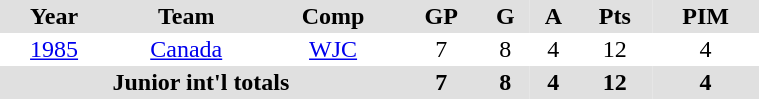<table BORDER="0" CELLPADDING="2" CELLSPACING="0" width=40%>
<tr ALIGN="center" bgcolor="#e0e0e0">
<th>Year</th>
<th>Team</th>
<th>Comp</th>
<th>GP</th>
<th>G</th>
<th>A</th>
<th>Pts</th>
<th>PIM</th>
</tr>
<tr ALIGN="center">
<td><a href='#'>1985</a></td>
<td><a href='#'>Canada</a></td>
<td><a href='#'>WJC</a></td>
<td>7</td>
<td>8</td>
<td>4</td>
<td>12</td>
<td>4</td>
</tr>
<tr bgcolor="#e0e0e0">
<th colspan="3">Junior int'l totals</th>
<th>7</th>
<th>8</th>
<th>4</th>
<th>12</th>
<th>4</th>
</tr>
</table>
